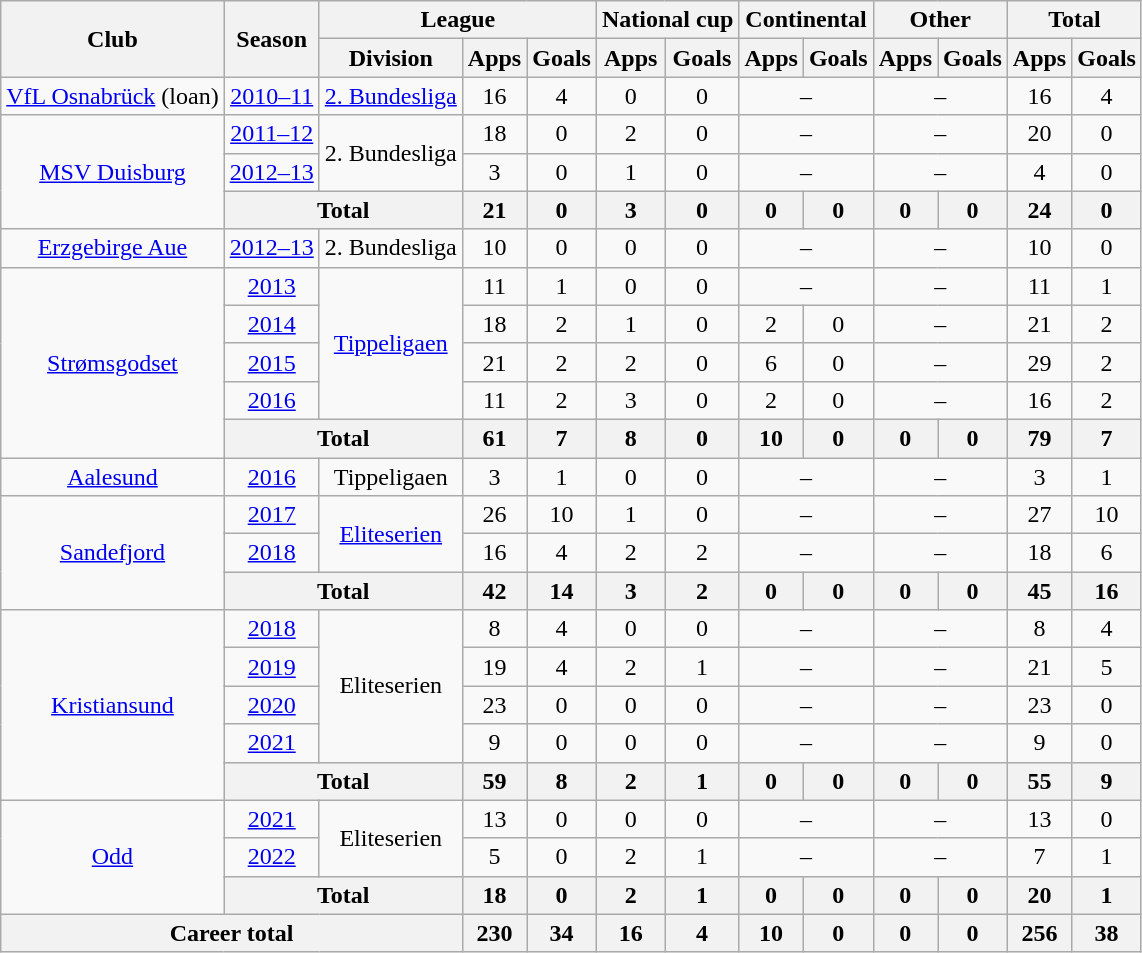<table class="wikitable" style="text-align: center;">
<tr>
<th rowspan="2">Club</th>
<th rowspan="2">Season</th>
<th colspan="3">League</th>
<th colspan="2">National cup</th>
<th colspan="2">Continental</th>
<th colspan="2">Other</th>
<th colspan="2">Total</th>
</tr>
<tr>
<th>Division</th>
<th>Apps</th>
<th>Goals</th>
<th>Apps</th>
<th>Goals</th>
<th>Apps</th>
<th>Goals</th>
<th>Apps</th>
<th>Goals</th>
<th>Apps</th>
<th>Goals</th>
</tr>
<tr>
<td><a href='#'>VfL Osnabrück</a> (loan)</td>
<td><a href='#'>2010–11</a></td>
<td><a href='#'>2. Bundesliga</a></td>
<td>16</td>
<td>4</td>
<td>0</td>
<td>0</td>
<td colspan="2">–</td>
<td colspan="2">–</td>
<td>16</td>
<td>4</td>
</tr>
<tr>
<td rowspan="3"><a href='#'>MSV Duisburg</a></td>
<td><a href='#'>2011–12</a></td>
<td rowspan="2">2. Bundesliga</td>
<td>18</td>
<td>0</td>
<td>2</td>
<td>0</td>
<td colspan="2">–</td>
<td colspan="2">–</td>
<td>20</td>
<td>0</td>
</tr>
<tr>
<td><a href='#'>2012–13</a></td>
<td>3</td>
<td>0</td>
<td>1</td>
<td>0</td>
<td colspan="2">–</td>
<td colspan="2">–</td>
<td>4</td>
<td>0</td>
</tr>
<tr>
<th colspan="2">Total</th>
<th>21</th>
<th>0</th>
<th>3</th>
<th>0</th>
<th>0</th>
<th>0</th>
<th>0</th>
<th>0</th>
<th>24</th>
<th>0</th>
</tr>
<tr>
<td><a href='#'>Erzgebirge Aue</a></td>
<td><a href='#'>2012–13</a></td>
<td>2. Bundesliga</td>
<td>10</td>
<td>0</td>
<td>0</td>
<td>0</td>
<td colspan="2">–</td>
<td colspan="2">–</td>
<td>10</td>
<td>0</td>
</tr>
<tr>
<td rowspan="5"><a href='#'>Strømsgodset</a></td>
<td><a href='#'>2013</a></td>
<td rowspan="4"><a href='#'>Tippeligaen</a></td>
<td>11</td>
<td>1</td>
<td>0</td>
<td>0</td>
<td colspan="2">–</td>
<td colspan="2">–</td>
<td>11</td>
<td>1</td>
</tr>
<tr>
<td><a href='#'>2014</a></td>
<td>18</td>
<td>2</td>
<td>1</td>
<td>0</td>
<td>2</td>
<td>0</td>
<td colspan="2">–</td>
<td>21</td>
<td>2</td>
</tr>
<tr>
<td><a href='#'>2015</a></td>
<td>21</td>
<td>2</td>
<td>2</td>
<td>0</td>
<td>6</td>
<td>0</td>
<td colspan="2">–</td>
<td>29</td>
<td>2</td>
</tr>
<tr>
<td><a href='#'>2016</a></td>
<td>11</td>
<td>2</td>
<td>3</td>
<td>0</td>
<td>2</td>
<td>0</td>
<td colspan="2">–</td>
<td>16</td>
<td>2</td>
</tr>
<tr>
<th colspan="2">Total</th>
<th>61</th>
<th>7</th>
<th>8</th>
<th>0</th>
<th>10</th>
<th>0</th>
<th>0</th>
<th>0</th>
<th>79</th>
<th>7</th>
</tr>
<tr>
<td><a href='#'>Aalesund</a></td>
<td><a href='#'>2016</a></td>
<td>Tippeligaen</td>
<td>3</td>
<td>1</td>
<td>0</td>
<td>0</td>
<td colspan="2">–</td>
<td colspan="2">–</td>
<td>3</td>
<td>1</td>
</tr>
<tr>
<td rowspan="3"><a href='#'>Sandefjord</a></td>
<td><a href='#'>2017</a></td>
<td rowspan="2"><a href='#'>Eliteserien</a></td>
<td>26</td>
<td>10</td>
<td>1</td>
<td>0</td>
<td colspan="2">–</td>
<td colspan="2">–</td>
<td>27</td>
<td>10</td>
</tr>
<tr>
<td><a href='#'>2018</a></td>
<td>16</td>
<td>4</td>
<td>2</td>
<td>2</td>
<td colspan="2">–</td>
<td colspan="2">–</td>
<td>18</td>
<td>6</td>
</tr>
<tr>
<th colspan="2">Total</th>
<th>42</th>
<th>14</th>
<th>3</th>
<th>2</th>
<th>0</th>
<th>0</th>
<th>0</th>
<th>0</th>
<th>45</th>
<th>16</th>
</tr>
<tr>
<td rowspan="5"><a href='#'>Kristiansund</a></td>
<td><a href='#'>2018</a></td>
<td rowspan="4">Eliteserien</td>
<td>8</td>
<td>4</td>
<td>0</td>
<td>0</td>
<td colspan="2">–</td>
<td colspan="2">–</td>
<td>8</td>
<td>4</td>
</tr>
<tr>
<td><a href='#'>2019</a></td>
<td>19</td>
<td>4</td>
<td>2</td>
<td>1</td>
<td colspan="2">–</td>
<td colspan="2">–</td>
<td>21</td>
<td>5</td>
</tr>
<tr>
<td><a href='#'>2020</a></td>
<td>23</td>
<td>0</td>
<td>0</td>
<td>0</td>
<td colspan="2">–</td>
<td colspan="2">–</td>
<td>23</td>
<td>0</td>
</tr>
<tr>
<td><a href='#'>2021</a></td>
<td>9</td>
<td>0</td>
<td>0</td>
<td>0</td>
<td colspan="2">–</td>
<td colspan="2">–</td>
<td>9</td>
<td>0</td>
</tr>
<tr>
<th colspan="2">Total</th>
<th>59</th>
<th>8</th>
<th>2</th>
<th>1</th>
<th>0</th>
<th>0</th>
<th>0</th>
<th>0</th>
<th>55</th>
<th>9</th>
</tr>
<tr>
<td rowspan="3"><a href='#'>Odd</a></td>
<td><a href='#'>2021</a></td>
<td rowspan="2">Eliteserien</td>
<td>13</td>
<td>0</td>
<td>0</td>
<td>0</td>
<td colspan="2">–</td>
<td colspan="2">–</td>
<td>13</td>
<td>0</td>
</tr>
<tr>
<td><a href='#'>2022</a></td>
<td>5</td>
<td>0</td>
<td>2</td>
<td>1</td>
<td colspan="2">–</td>
<td colspan="2">–</td>
<td>7</td>
<td>1</td>
</tr>
<tr>
<th colspan="2">Total</th>
<th>18</th>
<th>0</th>
<th>2</th>
<th>1</th>
<th>0</th>
<th>0</th>
<th>0</th>
<th>0</th>
<th>20</th>
<th>1</th>
</tr>
<tr>
<th colspan="3">Career total</th>
<th>230</th>
<th>34</th>
<th>16</th>
<th>4</th>
<th>10</th>
<th>0</th>
<th>0</th>
<th>0</th>
<th>256</th>
<th>38</th>
</tr>
</table>
